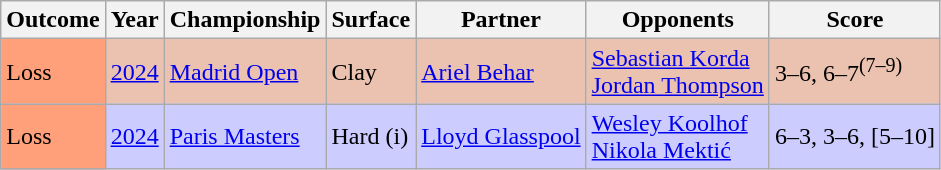<table class="sortable wikitable">
<tr>
<th>Outcome</th>
<th>Year</th>
<th>Championship</th>
<th>Surface</th>
<th>Partner</th>
<th>Opponents</th>
<th class="unsortable">Score</th>
</tr>
<tr bgcolor= EBC2AF>
<td style="background:#ffa07a;">Loss</td>
<td><a href='#'>2024</a></td>
<td><a href='#'>Madrid Open</a></td>
<td>Clay</td>
<td> <a href='#'>Ariel Behar</a></td>
<td> <a href='#'>Sebastian Korda</a> <br> <a href='#'>Jordan Thompson</a></td>
<td>3–6, 6–7<sup>(7–9)</sup></td>
</tr>
<tr style="background:#ccf;">
<td style="background:#ffa07a;">Loss</td>
<td><a href='#'>2024</a></td>
<td><a href='#'>Paris Masters</a></td>
<td>Hard (i)</td>
<td> <a href='#'>Lloyd Glasspool</a></td>
<td> <a href='#'>Wesley Koolhof</a><br> <a href='#'>Nikola Mektić</a></td>
<td>6–3, 3–6, [5–10]</td>
</tr>
</table>
